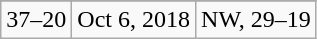<table class="wikitable">
<tr align="center">
</tr>
<tr align="center">
<td>37–20</td>
<td>Oct 6, 2018</td>
<td>NW, 29–19</td>
</tr>
</table>
